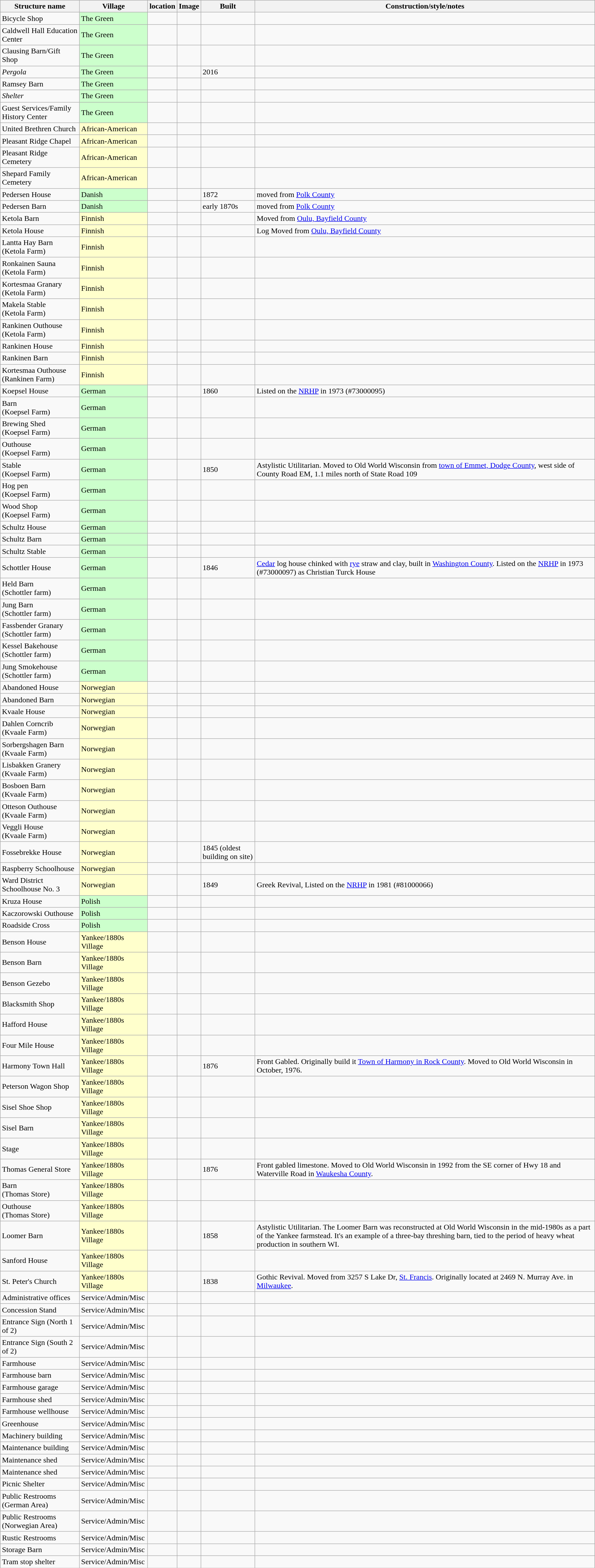<table class="wikitable sortable">
<tr>
<th>Structure name</th>
<th>Village</th>
<th>location</th>
<th>Image</th>
<th>Built</th>
<th>Construction/style/notes</th>
</tr>
<tr>
<td>Bicycle Shop</td>
<td style="background: #CCFFCC;">The Green</td>
<td><small></small></td>
<td></td>
<td></td>
<td></td>
</tr>
<tr>
<td>Caldwell Hall Education Center</td>
<td style="background: #CCFFCC;">The Green</td>
<td><small></small></td>
<td></td>
<td></td>
<td></td>
</tr>
<tr>
<td>Clausing Barn/Gift Shop</td>
<td style="background: #CCFFCC;">The Green</td>
<td><small></small></td>
<td></td>
<td></td>
<td></td>
</tr>
<tr>
<td><em>Pergola</em></td>
<td style="background: #CCFFCC;">The Green</td>
<td><small></small></td>
<td></td>
<td>2016</td>
<td></td>
</tr>
<tr>
<td>Ramsey Barn</td>
<td style="background: #CCFFCC;">The Green</td>
<td><small></small></td>
<td></td>
<td></td>
<td></td>
</tr>
<tr>
<td><em>Shelter</em></td>
<td style="background: #CCFFCC;">The Green</td>
<td><small></small></td>
<td></td>
<td></td>
<td></td>
</tr>
<tr>
<td>Guest Services/Family History Center</td>
<td style="background: #CCFFCC;">The Green</td>
<td><small></small></td>
<td></td>
<td></td>
<td></td>
</tr>
<tr>
<td>United Brethren Church</td>
<td style="background: #FFFFCC;">African-American</td>
<td><small></small></td>
<td></td>
<td></td>
<td></td>
</tr>
<tr>
<td>Pleasant Ridge Chapel</td>
<td style="background: #FFFFCC;">African-American</td>
<td><small></small></td>
<td></td>
<td></td>
<td></td>
</tr>
<tr>
<td>Pleasant Ridge Cemetery</td>
<td style="background: #FFFFCC;">African-American</td>
<td><small></small></td>
<td></td>
<td></td>
<td></td>
</tr>
<tr>
<td>Shepard Family Cemetery</td>
<td style="background: #FFFFCC;">African-American</td>
<td><small></small></td>
<td></td>
<td></td>
<td></td>
</tr>
<tr>
<td>Pedersen House</td>
<td style="background: #CCFFCC;">Danish</td>
<td><small></small></td>
<td></td>
<td>1872</td>
<td>moved from <a href='#'>Polk County</a></td>
</tr>
<tr>
<td>Pedersen Barn</td>
<td style="background: #CCFFCC;">Danish</td>
<td><small></small></td>
<td></td>
<td>early 1870s </td>
<td>moved from <a href='#'>Polk County</a></td>
</tr>
<tr>
<td>Ketola Barn</td>
<td style="background: #FFFFCC;">Finnish</td>
<td><small></small></td>
<td></td>
<td></td>
<td>Moved from <a href='#'>Oulu, Bayfield County</a></td>
</tr>
<tr>
<td>Ketola House</td>
<td style="background: #FFFFCC;">Finnish</td>
<td><small></small></td>
<td></td>
<td></td>
<td>Log Moved from <a href='#'>Oulu, Bayfield County</a></td>
</tr>
<tr>
<td>Lantta Hay Barn<br>(Ketola Farm)</td>
<td style="background: #FFFFCC;">Finnish</td>
<td><small></small></td>
<td></td>
<td></td>
<td></td>
</tr>
<tr>
<td>Ronkainen Sauna<br>(Ketola Farm)</td>
<td style="background: #FFFFCC;">Finnish</td>
<td><small></small></td>
<td></td>
<td></td>
<td></td>
</tr>
<tr>
<td>Kortesmaa Granary<br>(Ketola Farm)</td>
<td style="background: #FFFFCC;">Finnish</td>
<td><small></small></td>
<td></td>
<td></td>
<td></td>
</tr>
<tr>
<td>Makela Stable<br>(Ketola Farm)</td>
<td style="background: #FFFFCC;">Finnish</td>
<td><small></small></td>
<td></td>
<td></td>
<td></td>
</tr>
<tr>
<td>Rankinen Outhouse<br>(Ketola Farm)</td>
<td style="background: #FFFFCC;">Finnish</td>
<td><small></small></td>
<td></td>
<td></td>
<td></td>
</tr>
<tr>
<td>Rankinen House</td>
<td style="background: #FFFFCC;">Finnish</td>
<td><small></small></td>
<td></td>
<td></td>
<td></td>
</tr>
<tr>
<td>Rankinen Barn</td>
<td style="background: #FFFFCC;">Finnish</td>
<td><small></small></td>
<td></td>
<td></td>
<td></td>
</tr>
<tr>
<td>Kortesmaa Outhouse<br>(Rankinen Farm)</td>
<td style="background: #FFFFCC;">Finnish</td>
<td><small></small></td>
<td></td>
<td></td>
<td></td>
</tr>
<tr>
<td>Koepsel House</td>
<td style="background: #CCFFCC;">German</td>
<td><small></small></td>
<td></td>
<td>1860</td>
<td>Listed on the <a href='#'>NRHP</a> in 1973 (#73000095)</td>
</tr>
<tr>
<td>Barn<br>(Koepsel Farm)</td>
<td style="background: #CCFFCC;">German</td>
<td><small></small></td>
<td></td>
<td></td>
<td></td>
</tr>
<tr>
<td>Brewing Shed<br>(Koepsel Farm)</td>
<td style="background: #CCFFCC;">German</td>
<td><small></small></td>
<td></td>
<td></td>
<td></td>
</tr>
<tr>
<td>Outhouse<br>(Koepsel Farm)</td>
<td style="background: #CCFFCC;">German</td>
<td><small></small></td>
<td></td>
<td></td>
<td></td>
</tr>
<tr>
<td>Stable<br>(Koepsel Farm)</td>
<td style="background: #CCFFCC;">German</td>
<td><small></small></td>
<td></td>
<td>1850</td>
<td>Astylistic Utilitarian. Moved to Old World Wisconsin from <a href='#'>town of Emmet, Dodge County</a>, west side of County Road EM, 1.1 miles north of State Road 109</td>
</tr>
<tr>
<td>Hog pen<br>(Koepsel Farm)</td>
<td style="background: #CCFFCC;">German</td>
<td><small></small></td>
<td></td>
<td></td>
<td></td>
</tr>
<tr>
<td>Wood Shop<br>(Koepsel Farm)</td>
<td style="background: #CCFFCC;">German</td>
<td><small></small></td>
<td></td>
<td></td>
<td></td>
</tr>
<tr>
<td>Schultz House</td>
<td style="background: #CCFFCC;">German</td>
<td><small></small></td>
<td></td>
<td></td>
<td></td>
</tr>
<tr>
<td>Schultz Barn</td>
<td style="background: #CCFFCC;">German</td>
<td><small></small></td>
<td></td>
<td></td>
<td></td>
</tr>
<tr>
<td>Schultz Stable</td>
<td style="background: #CCFFCC;">German</td>
<td><small></small></td>
<td></td>
<td></td>
<td></td>
</tr>
<tr>
<td>Schottler House</td>
<td style="background: #CCFFCC;">German</td>
<td><small></small></td>
<td></td>
<td>1846</td>
<td><a href='#'>Cedar</a> log house chinked with <a href='#'>rye</a> straw and clay, built in <a href='#'>Washington County</a>. Listed on the <a href='#'>NRHP</a> in 1973 (#73000097)  as Christian Turck House</td>
</tr>
<tr>
<td>Held Barn<br>(Schottler farm)</td>
<td style="background: #CCFFCC;">German</td>
<td><small></small></td>
<td></td>
<td></td>
<td></td>
</tr>
<tr>
<td>Jung Barn<br>(Schottler farm)</td>
<td style="background: #CCFFCC;">German</td>
<td><small></small></td>
<td></td>
<td></td>
<td></td>
</tr>
<tr>
<td>Fassbender Granary<br>(Schottler farm)</td>
<td style="background: #CCFFCC;">German</td>
<td><small></small></td>
<td></td>
<td></td>
<td></td>
</tr>
<tr>
<td>Kessel Bakehouse<br>(Schottler farm)</td>
<td style="background: #CCFFCC;">German</td>
<td><small></small></td>
<td></td>
<td></td>
<td></td>
</tr>
<tr>
<td>Jung Smokehouse<br>(Schottler farm)</td>
<td style="background: #CCFFCC;">German</td>
<td><small></small></td>
<td></td>
<td></td>
<td></td>
</tr>
<tr>
<td>Abandoned House</td>
<td style="background: #FFFFCC;">Norwegian</td>
<td><small></small></td>
<td></td>
<td></td>
<td></td>
</tr>
<tr>
<td>Abandoned Barn</td>
<td style="background: #FFFFCC;">Norwegian</td>
<td><small></small></td>
<td></td>
<td></td>
<td></td>
</tr>
<tr>
<td>Kvaale House</td>
<td style="background: #FFFFCC;">Norwegian</td>
<td><small></small></td>
<td></td>
<td></td>
<td></td>
</tr>
<tr>
<td>Dahlen Corncrib<br>(Kvaale Farm)</td>
<td style="background: #FFFFCC;">Norwegian</td>
<td><small></small></td>
<td></td>
<td></td>
<td></td>
</tr>
<tr>
<td>Sorbergshagen Barn<br>(Kvaale Farm)</td>
<td style="background: #FFFFCC;">Norwegian</td>
<td><small></small></td>
<td></td>
<td></td>
<td></td>
</tr>
<tr>
<td>Lisbakken Granery<br>(Kvaale Farm)</td>
<td style="background: #FFFFCC;">Norwegian</td>
<td><small></small></td>
<td></td>
<td></td>
<td></td>
</tr>
<tr>
<td>Bosboen Barn<br>(Kvaale Farm)</td>
<td style="background: #FFFFCC;">Norwegian</td>
<td><small></small></td>
<td></td>
<td></td>
<td></td>
</tr>
<tr>
<td>Otteson Outhouse<br>(Kvaale Farm)</td>
<td style="background: #FFFFCC;">Norwegian</td>
<td><small></small></td>
<td></td>
<td></td>
<td></td>
</tr>
<tr>
<td>Veggli House<br>(Kvaale Farm)</td>
<td style="background: #FFFFCC;">Norwegian</td>
<td><small></small></td>
<td></td>
<td></td>
<td></td>
</tr>
<tr>
<td>Fossebrekke House</td>
<td style="background: #FFFFCC;">Norwegian</td>
<td><small></small></td>
<td></td>
<td>1845 (oldest building on site)</td>
<td></td>
</tr>
<tr>
<td>Raspberry Schoolhouse</td>
<td style="background: #FFFFCC;">Norwegian</td>
<td><small></small></td>
<td></td>
<td></td>
<td></td>
</tr>
<tr>
<td>Ward District Schoolhouse No. 3</td>
<td style="background: #FFFFCC;">Norwegian</td>
<td><small></small></td>
<td></td>
<td>1849</td>
<td>Greek Revival, Listed on the <a href='#'>NRHP</a> in 1981 (#81000066)</td>
</tr>
<tr>
<td>Kruza House</td>
<td style="background: #CCFFCC;">Polish</td>
<td><small></small></td>
<td></td>
<td></td>
<td></td>
</tr>
<tr>
<td>Kaczorowski Outhouse</td>
<td style="background: #CCFFCC;">Polish</td>
<td><small></small></td>
<td></td>
<td></td>
<td></td>
</tr>
<tr>
<td>Roadside Cross</td>
<td style="background: #CCFFCC;">Polish</td>
<td><small></small></td>
<td></td>
<td></td>
<td></td>
</tr>
<tr>
<td>Benson House</td>
<td style="background: #FFFFCC;">Yankee/1880s Village</td>
<td><small></small></td>
<td></td>
<td></td>
<td></td>
</tr>
<tr>
<td>Benson Barn</td>
<td style="background: #FFFFCC;">Yankee/1880s Village</td>
<td><small></small></td>
<td></td>
<td></td>
<td></td>
</tr>
<tr>
<td>Benson Gezebo</td>
<td style="background: #FFFFCC;">Yankee/1880s Village</td>
<td><small></small></td>
<td></td>
<td></td>
<td></td>
</tr>
<tr>
<td>Blacksmith Shop</td>
<td style="background: #FFFFCC;">Yankee/1880s Village</td>
<td><small></small></td>
<td></td>
<td></td>
<td></td>
</tr>
<tr>
<td>Hafford House</td>
<td style="background: #FFFFCC;">Yankee/1880s Village</td>
<td><small></small></td>
<td></td>
<td></td>
<td></td>
</tr>
<tr>
<td>Four Mile House</td>
<td style="background: #FFFFCC;">Yankee/1880s Village</td>
<td><small></small></td>
<td></td>
<td></td>
<td></td>
</tr>
<tr>
<td>Harmony Town Hall</td>
<td style="background: #FFFFCC;">Yankee/1880s Village</td>
<td><small></small></td>
<td></td>
<td>1876</td>
<td>Front Gabled. Originally build it <a href='#'>Town of Harmony in Rock County</a>.  Moved to Old World Wisconsin in October, 1976.</td>
</tr>
<tr>
<td>Peterson Wagon Shop</td>
<td style="background: #FFFFCC;">Yankee/1880s Village</td>
<td><small></small></td>
<td></td>
<td></td>
<td></td>
</tr>
<tr>
<td>Sisel Shoe Shop</td>
<td style="background: #FFFFCC;">Yankee/1880s Village</td>
<td><small></small></td>
<td></td>
<td></td>
<td></td>
</tr>
<tr>
<td>Sisel Barn</td>
<td style="background: #FFFFCC;">Yankee/1880s Village</td>
<td><small></small></td>
<td></td>
<td></td>
<td></td>
</tr>
<tr>
<td>Stage</td>
<td style="background: #FFFFCC;">Yankee/1880s Village</td>
<td><small></small></td>
<td></td>
<td></td>
<td></td>
</tr>
<tr>
<td>Thomas General Store</td>
<td style="background: #FFFFCC;">Yankee/1880s Village</td>
<td><small></small></td>
<td></td>
<td>1876</td>
<td>Front gabled limestone. Moved to Old World Wisconsin in 1992 from the SE corner of Hwy 18 and Waterville Road in <a href='#'>Waukesha County</a>.</td>
</tr>
<tr>
<td>Barn<br>(Thomas Store)</td>
<td style="background: #FFFFCC;">Yankee/1880s Village</td>
<td><small></small></td>
<td></td>
<td></td>
<td></td>
</tr>
<tr>
<td>Outhouse<br>(Thomas Store)</td>
<td style="background: #FFFFCC;">Yankee/1880s Village</td>
<td><small></small></td>
<td></td>
<td></td>
<td></td>
</tr>
<tr>
<td>Loomer Barn</td>
<td style="background: #FFFFCC;">Yankee/1880s Village</td>
<td><small></small></td>
<td></td>
<td>1858</td>
<td>Astylistic Utilitarian. The Loomer Barn was reconstructed at Old World Wisconsin in the mid-1980s as a part of the Yankee farmstead. It's an example of a three-bay threshing barn, tied to the period of heavy wheat production in southern WI.</td>
</tr>
<tr>
<td>Sanford House</td>
<td style="background: #FFFFCC;">Yankee/1880s Village</td>
<td><small></small></td>
<td></td>
<td></td>
<td></td>
</tr>
<tr>
<td>St. Peter's Church</td>
<td style="background: #FFFFCC;">Yankee/1880s Village</td>
<td><small></small></td>
<td></td>
<td>1838</td>
<td>Gothic Revival. Moved from 3257 S Lake Dr, <a href='#'>St. Francis</a>. Originally located at 2469 N. Murray Ave. in <a href='#'>Milwaukee</a>.</td>
</tr>
<tr>
<td>Administrative offices</td>
<td>Service/Admin/Misc</td>
<td><small></small></td>
<td></td>
<td></td>
<td></td>
</tr>
<tr>
<td>Concession Stand</td>
<td>Service/Admin/Misc</td>
<td><small></small></td>
<td></td>
<td></td>
<td></td>
</tr>
<tr>
<td>Entrance Sign (North 1 of 2)</td>
<td>Service/Admin/Misc</td>
<td><small></small></td>
<td></td>
<td></td>
<td></td>
</tr>
<tr>
<td>Entrance Sign (South 2 of 2)</td>
<td>Service/Admin/Misc</td>
<td><small></small></td>
<td></td>
<td></td>
<td></td>
</tr>
<tr>
<td>Farmhouse</td>
<td>Service/Admin/Misc</td>
<td><small></small></td>
<td></td>
<td></td>
<td></td>
</tr>
<tr>
<td>Farmhouse barn</td>
<td>Service/Admin/Misc</td>
<td><small></small></td>
<td></td>
<td></td>
<td></td>
</tr>
<tr>
<td>Farmhouse garage</td>
<td>Service/Admin/Misc</td>
<td><small></small></td>
<td></td>
<td></td>
<td></td>
</tr>
<tr>
<td>Farmhouse shed</td>
<td>Service/Admin/Misc</td>
<td><small></small></td>
<td></td>
<td></td>
<td></td>
</tr>
<tr>
<td>Farmhouse wellhouse</td>
<td>Service/Admin/Misc</td>
<td><small></small></td>
<td></td>
<td></td>
<td></td>
</tr>
<tr>
<td>Greenhouse</td>
<td>Service/Admin/Misc</td>
<td><small></small></td>
<td></td>
<td></td>
<td></td>
</tr>
<tr>
<td>Machinery building</td>
<td>Service/Admin/Misc</td>
<td><small></small></td>
<td></td>
<td></td>
<td></td>
</tr>
<tr>
<td>Maintenance building</td>
<td>Service/Admin/Misc</td>
<td><small></small></td>
<td></td>
<td></td>
<td></td>
</tr>
<tr>
<td>Maintenance shed</td>
<td>Service/Admin/Misc</td>
<td><small></small></td>
<td></td>
<td></td>
<td></td>
</tr>
<tr>
<td>Maintenance shed</td>
<td>Service/Admin/Misc</td>
<td><small></small></td>
<td></td>
<td></td>
<td></td>
</tr>
<tr>
<td>Picnic Shelter</td>
<td>Service/Admin/Misc</td>
<td><small></small></td>
<td></td>
<td></td>
<td></td>
</tr>
<tr>
<td>Public Restrooms<br>(German Area)</td>
<td>Service/Admin/Misc</td>
<td><small></small></td>
<td></td>
<td></td>
<td></td>
</tr>
<tr>
<td>Public Restrooms<br>(Norwegian Area)</td>
<td>Service/Admin/Misc</td>
<td><small></small></td>
<td></td>
<td></td>
<td></td>
</tr>
<tr>
<td>Rustic Restrooms</td>
<td>Service/Admin/Misc</td>
<td><small></small></td>
<td></td>
<td></td>
<td></td>
</tr>
<tr>
<td>Storage Barn</td>
<td>Service/Admin/Misc</td>
<td><small></small></td>
<td></td>
<td></td>
<td></td>
</tr>
<tr>
<td>Tram stop shelter</td>
<td>Service/Admin/Misc</td>
<td><small></small></td>
<td></td>
<td></td>
<td></td>
</tr>
</table>
